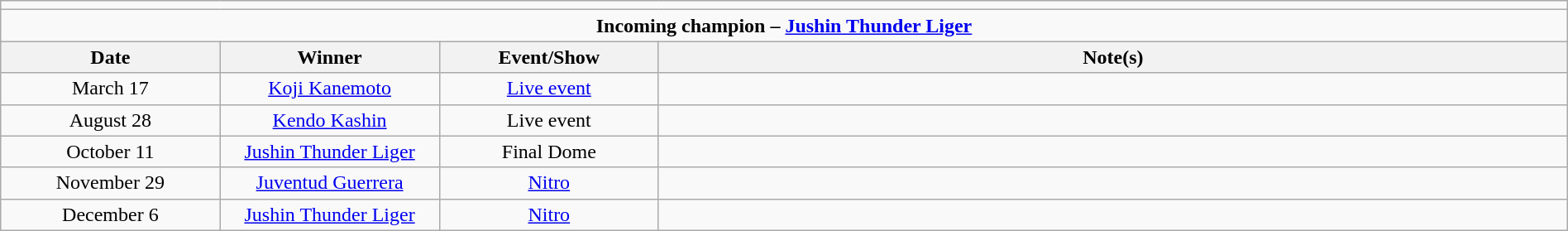<table class="wikitable" style="text-align:center; width:100%;">
<tr>
<td colspan="5"></td>
</tr>
<tr>
<td colspan="5"><strong>Incoming champion – <a href='#'>Jushin Thunder Liger</a></strong></td>
</tr>
<tr>
<th width=14%>Date</th>
<th width=14%>Winner</th>
<th width=14%>Event/Show</th>
<th width=58%>Note(s)</th>
</tr>
<tr>
<td>March 17</td>
<td><a href='#'>Koji Kanemoto</a></td>
<td><a href='#'>Live event</a></td>
<td align="left"></td>
</tr>
<tr>
<td>August 28</td>
<td><a href='#'>Kendo Kashin</a></td>
<td>Live event</td>
<td align="left"></td>
</tr>
<tr>
<td>October 11</td>
<td><a href='#'>Jushin Thunder Liger</a></td>
<td>Final Dome</td>
<td align="left"></td>
</tr>
<tr>
<td>November 29</td>
<td><a href='#'>Juventud Guerrera</a></td>
<td><a href='#'>Nitro</a></td>
<td align="left"></td>
</tr>
<tr>
<td>December 6</td>
<td><a href='#'>Jushin Thunder Liger</a></td>
<td><a href='#'>Nitro</a></td>
<td align="left"></td>
</tr>
</table>
